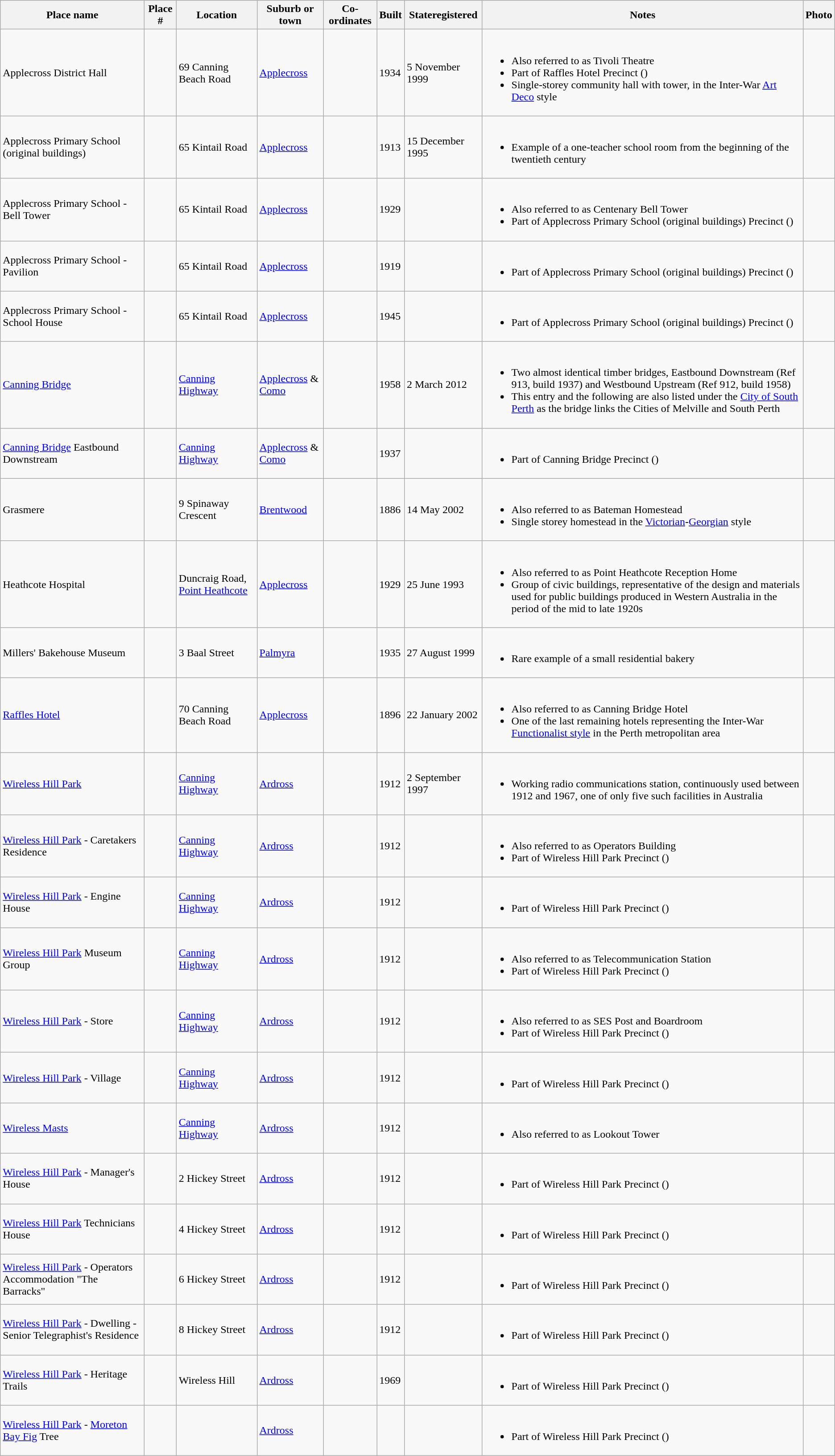<table class="wikitable sortable">
<tr>
<th>Place name</th>
<th>Place #</th>
<th>Location</th>
<th>Suburb or town</th>
<th>Co-ordinates</th>
<th>Built</th>
<th>Stateregistered</th>
<th class="unsortable">Notes</th>
<th class="unsortable">Photo</th>
</tr>
<tr>
<td>Applecross District Hall</td>
<td></td>
<td>69 Canning Beach Road</td>
<td><a href='#'>Applecross</a></td>
<td></td>
<td>1934</td>
<td>5 November 1999</td>
<td><br><ul><li>Also referred to as Tivoli Theatre</li><li>Part of Raffles Hotel Precinct ()</li><li>Single-storey community hall with tower, in the Inter-War <a href='#'>Art Deco</a> style</li></ul></td>
<td></td>
</tr>
<tr>
<td>Applecross Primary School (original buildings)</td>
<td></td>
<td>65 Kintail Road</td>
<td><a href='#'>Applecross</a></td>
<td></td>
<td>1913</td>
<td>15 December 1995</td>
<td><br><ul><li>Example of a one-teacher school room from the beginning of the twentieth century</li></ul></td>
<td></td>
</tr>
<tr>
<td>Applecross Primary School - Bell Tower</td>
<td></td>
<td>65 Kintail Road</td>
<td><a href='#'>Applecross</a></td>
<td></td>
<td>1929</td>
<td></td>
<td><br><ul><li>Also referred to as Centenary Bell Tower</li><li>Part of Applecross Primary School (original buildings) Precinct ()</li></ul></td>
<td></td>
</tr>
<tr>
<td>Applecross Primary School - Pavilion</td>
<td></td>
<td>65 Kintail Road</td>
<td><a href='#'>Applecross</a></td>
<td></td>
<td>1919</td>
<td></td>
<td><br><ul><li>Part of Applecross Primary School (original buildings) Precinct ()</li></ul></td>
<td></td>
</tr>
<tr>
<td>Applecross Primary School - School House</td>
<td></td>
<td>65 Kintail Road</td>
<td><a href='#'>Applecross</a></td>
<td></td>
<td>1945</td>
<td></td>
<td><br><ul><li>Part of Applecross Primary School (original buildings) Precinct ()</li></ul></td>
<td></td>
</tr>
<tr>
<td><a href='#'>Canning Bridge</a></td>
<td></td>
<td><a href='#'>Canning Highway</a></td>
<td><a href='#'>Applecross</a> & <a href='#'>Como</a></td>
<td></td>
<td>1958</td>
<td>2 March 2012</td>
<td><br><ul><li>Two almost identical timber bridges, Eastbound Downstream (Ref 913, build 1937) and Westbound Upstream (Ref 912, build 1958)</li><li>This entry and the following are also listed under the <a href='#'>City of South Perth</a> as the bridge links the Cities of Melville and South Perth</li></ul></td>
<td></td>
</tr>
<tr>
<td><a href='#'>Canning Bridge</a> Eastbound Downstream</td>
<td></td>
<td><a href='#'>Canning Highway</a></td>
<td><a href='#'>Applecross</a> & <a href='#'>Como</a></td>
<td></td>
<td>1937</td>
<td></td>
<td><br><ul><li>Part of Canning Bridge Precinct ()</li></ul></td>
<td></td>
</tr>
<tr>
<td>Grasmere</td>
<td></td>
<td>9  Spinaway Crescent</td>
<td><a href='#'>Brentwood</a></td>
<td></td>
<td>1886</td>
<td>14 May 2002</td>
<td><br><ul><li>Also referred to as Bateman Homestead</li><li>Single storey homestead in the <a href='#'>Victorian</a>-<a href='#'>Georgian</a> style</li></ul></td>
<td></td>
</tr>
<tr>
<td>Heathcote Hospital</td>
<td></td>
<td>Duncraig Road, <a href='#'>Point Heathcote</a></td>
<td><a href='#'>Applecross</a></td>
<td></td>
<td>1929</td>
<td>25 June 1993</td>
<td><br><ul><li>Also referred to as Point Heathcote Reception Home</li><li>Group of civic buildings, representative of the design and materials used for public buildings produced in Western Australia in the period of the mid to late 1920s</li></ul></td>
<td></td>
</tr>
<tr>
<td>Millers' Bakehouse Museum</td>
<td></td>
<td>3 Baal Street</td>
<td><a href='#'>Palmyra</a></td>
<td></td>
<td>1935</td>
<td>27 August 1999</td>
<td><br><ul><li>Rare example of a small residential bakery</li></ul></td>
<td></td>
</tr>
<tr>
<td><a href='#'>Raffles Hotel</a></td>
<td></td>
<td>70 Canning Beach Road</td>
<td><a href='#'>Applecross</a></td>
<td></td>
<td>1896</td>
<td>22 January 2002</td>
<td><br><ul><li>Also referred to as Canning Bridge Hotel</li><li>One of the last remaining hotels representing the Inter-War <a href='#'>Functionalist style</a> in the Perth metropolitan area</li></ul></td>
<td></td>
</tr>
<tr>
<td><a href='#'>Wireless Hill Park</a></td>
<td></td>
<td><a href='#'>Canning Highway</a></td>
<td><a href='#'>Ardross</a></td>
<td></td>
<td>1912</td>
<td>2 September 1997</td>
<td><br><ul><li>Working radio communications station, continuously used between 1912 and 1967, one of only five such facilities in Australia</li></ul></td>
<td></td>
</tr>
<tr>
<td><a href='#'>Wireless Hill Park</a> - Caretakers Residence</td>
<td></td>
<td><a href='#'>Canning Highway</a></td>
<td><a href='#'>Ardross</a></td>
<td></td>
<td>1912</td>
<td></td>
<td><br><ul><li>Also referred to as Operators Building</li><li>Part of Wireless Hill Park Precinct ()</li></ul></td>
<td></td>
</tr>
<tr>
<td><a href='#'>Wireless Hill Park</a> - Engine House</td>
<td></td>
<td><a href='#'>Canning Highway</a></td>
<td><a href='#'>Ardross</a></td>
<td></td>
<td>1912</td>
<td></td>
<td><br><ul><li>Part of Wireless Hill Park Precinct ()</li></ul></td>
<td></td>
</tr>
<tr>
<td><a href='#'>Wireless Hill Park</a> Museum Group</td>
<td></td>
<td><a href='#'>Canning Highway</a></td>
<td><a href='#'>Ardross</a></td>
<td></td>
<td>1912</td>
<td></td>
<td><br><ul><li>Also referred to as Telecommunication Station</li><li>Part of Wireless Hill Park Precinct ()</li></ul></td>
<td></td>
</tr>
<tr>
<td><a href='#'>Wireless Hill Park</a> - Store</td>
<td></td>
<td><a href='#'>Canning Highway</a></td>
<td><a href='#'>Ardross</a></td>
<td></td>
<td>1912</td>
<td></td>
<td><br><ul><li>Also referred to as SES Post and Boardroom</li><li>Part of Wireless Hill Park Precinct ()</li></ul></td>
<td></td>
</tr>
<tr>
<td><a href='#'>Wireless Hill Park</a> - Village</td>
<td></td>
<td><a href='#'>Canning Highway</a></td>
<td><a href='#'>Ardross</a></td>
<td></td>
<td>1912</td>
<td></td>
<td><br><ul><li>Part of Wireless Hill Park Precinct ()</li></ul></td>
<td></td>
</tr>
<tr>
<td><a href='#'>Wireless Masts</a></td>
<td></td>
<td><a href='#'>Canning Highway</a></td>
<td><a href='#'>Ardross</a></td>
<td></td>
<td>1912</td>
<td></td>
<td><br><ul><li>Also referred to as Lookout Tower</li></ul></td>
<td></td>
</tr>
<tr>
<td><a href='#'>Wireless Hill Park</a> - Manager's House</td>
<td></td>
<td>2 Hickey Street</td>
<td><a href='#'>Ardross</a></td>
<td></td>
<td>1912</td>
<td></td>
<td><br><ul><li>Part of Wireless Hill Park Precinct ()</li></ul></td>
<td></td>
</tr>
<tr>
<td><a href='#'>Wireless Hill Park</a> Technicians House</td>
<td></td>
<td>4 Hickey Street</td>
<td><a href='#'>Ardross</a></td>
<td></td>
<td>1912</td>
<td></td>
<td><br><ul><li>Part of Wireless Hill Park Precinct ()</li></ul></td>
<td></td>
</tr>
<tr>
<td><a href='#'>Wireless Hill Park</a> - Operators Accommodation "The Barracks"</td>
<td></td>
<td>6 Hickey Street</td>
<td><a href='#'>Ardross</a></td>
<td></td>
<td>1912</td>
<td></td>
<td><br><ul><li>Part of Wireless Hill Park Precinct ()</li></ul></td>
<td></td>
</tr>
<tr>
<td><a href='#'>Wireless Hill Park</a> - Dwelling - Senior Telegraphist's Residence</td>
<td></td>
<td>8 Hickey Street</td>
<td><a href='#'>Ardross</a></td>
<td></td>
<td>1912</td>
<td></td>
<td><br><ul><li>Part of Wireless Hill Park Precinct ()</li></ul></td>
<td></td>
</tr>
<tr>
<td><a href='#'>Wireless Hill Park</a> - Heritage Trails</td>
<td></td>
<td>Wireless Hill</td>
<td><a href='#'>Ardross</a></td>
<td></td>
<td>1969</td>
<td></td>
<td><br><ul><li>Part of Wireless Hill Park Precinct ()</li></ul></td>
<td></td>
</tr>
<tr>
<td><a href='#'>Wireless Hill Park</a> - <a href='#'>Moreton Bay Fig</a> Tree</td>
<td></td>
<td></td>
<td><a href='#'>Ardross</a></td>
<td></td>
<td></td>
<td></td>
<td><br><ul><li>Part of Wireless Hill Park Precinct ()</li></ul></td>
<td></td>
</tr>
</table>
